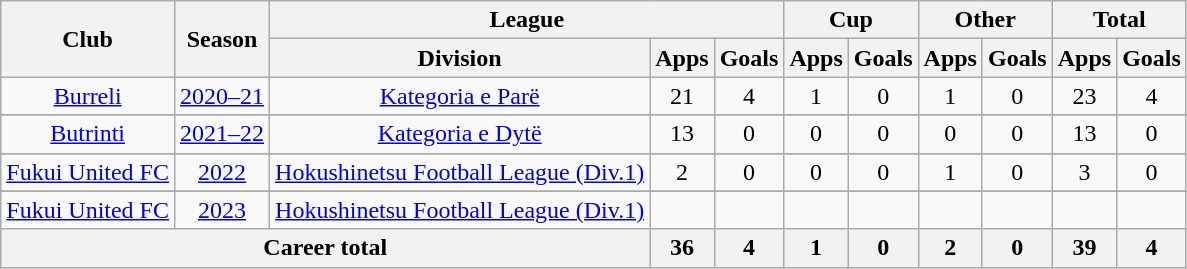<table class="wikitable" style="text-align: center">
<tr>
<th rowspan="2">Club</th>
<th rowspan="2">Season</th>
<th colspan="3">League</th>
<th colspan="2">Cup</th>
<th colspan="2">Other</th>
<th colspan="2">Total</th>
</tr>
<tr>
<th>Division</th>
<th>Apps</th>
<th>Goals</th>
<th>Apps</th>
<th>Goals</th>
<th>Apps</th>
<th>Goals</th>
<th>Apps</th>
<th>Goals</th>
</tr>
<tr>
<td><a href='#'>Burreli</a></td>
<td><a href='#'>2020–21</a></td>
<td><a href='#'>Kategoria e Parë</a></td>
<td>21</td>
<td>4</td>
<td>1</td>
<td>0</td>
<td>1</td>
<td>0</td>
<td>23</td>
<td>4</td>
</tr>
<tr>
</tr>
<tr>
<td><a href='#'>Butrinti</a></td>
<td><a href='#'>2021–22</a></td>
<td><a href='#'>Kategoria e Dytë</a></td>
<td>13</td>
<td>0</td>
<td>0</td>
<td>0</td>
<td>0</td>
<td>0</td>
<td>13</td>
<td>0</td>
</tr>
<tr>
</tr>
<tr>
<td><a href='#'>Fukui United FC</a></td>
<td><a href='#'>2022</a></td>
<td><a href='#'> Hokushinetsu Football League (Div.1)</a></td>
<td>2</td>
<td>0</td>
<td>0</td>
<td>0</td>
<td>1</td>
<td>0</td>
<td>3</td>
<td>0</td>
</tr>
<tr>
</tr>
<tr>
<td><a href='#'>Fukui United FC</a></td>
<td><a href='#'>2023</a></td>
<td><a href='#'> Hokushinetsu Football League (Div.1)</a></td>
<td></td>
<td></td>
<td></td>
<td></td>
<td></td>
<td></td>
<td></td>
<td></td>
</tr>
<tr>
<th colspan="3">Career total</th>
<th>36</th>
<th>4</th>
<th>1</th>
<th>0</th>
<th>2</th>
<th>0</th>
<th>39</th>
<th>4</th>
</tr>
</table>
